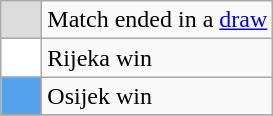<table class="wikitable">
<tr>
<th width="20" style="background-color:#DCDCDC">  </th>
<td>Match ended in a <a href='#'>draw</a></td>
</tr>
<tr>
<td style="background-color:#FFFFFF"></td>
<td>Rijeka win</td>
</tr>
<tr>
<td style="background-color:#54A3EC"></td>
<td>Osijek win</td>
</tr>
<tr>
</tr>
</table>
